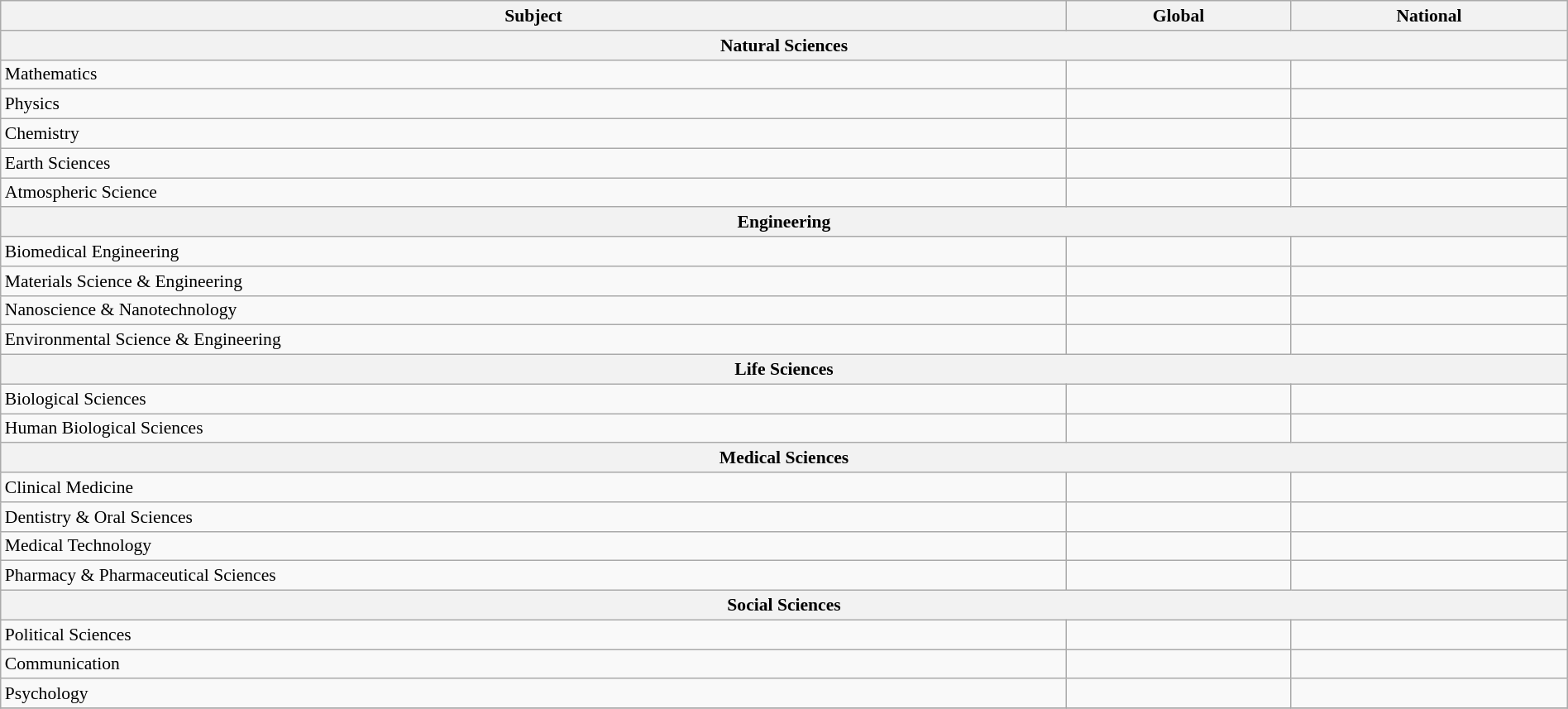<table class="wikitable sortable" style="width: 100%; font-size: 90%">
<tr>
<th>Subject</th>
<th>Global</th>
<th>National</th>
</tr>
<tr>
<th colspan="3">Natural Sciences</th>
</tr>
<tr>
<td>Mathematics</td>
<td data-sort-value="301–400"></td>
<td data-sort-value="19–29"></td>
</tr>
<tr>
<td>Physics</td>
<td data-sort-value="51–75"></td>
<td data-sort-value="3–5"></td>
</tr>
<tr>
<td>Chemistry</td>
<td data-sort-value="201–300"></td>
<td data-sort-value="16–25"></td>
</tr>
<tr>
<td>Earth Sciences</td>
<td data-sort-value="151–200"></td>
<td data-sort-value="13–16"></td>
</tr>
<tr>
<td>Atmospheric Science</td>
<td data-sort-value="76–100"></td>
<td data-sort-value="2–6"></td>
</tr>
<tr>
<th colspan="3">Engineering</th>
</tr>
<tr>
<td>Biomedical Engineering</td>
<td data-sort-value="101–150"></td>
<td data-sort-value="6–10"></td>
</tr>
<tr>
<td>Materials Science & Engineering</td>
<td data-sort-value="301–400"></td>
<td data-sort-value="16–21"></td>
</tr>
<tr>
<td>Nanoscience & Nanotechnology</td>
<td data-sort-value="201–300"></td>
<td data-sort-value="8–17"></td>
</tr>
<tr>
<td>Environmental Science & Engineering</td>
<td data-sort-value="401–500"></td>
<td data-sort-value="22–28"></td>
</tr>
<tr>
<th colspan="3">Life Sciences</th>
</tr>
<tr>
<td>Biological Sciences</td>
<td data-sort-value="201–300"></td>
<td data-sort-value="20–30"></td>
</tr>
<tr>
<td>Human Biological Sciences</td>
<td data-sort-value="76–100"></td>
<td data-sort-value="9–12"></td>
</tr>
<tr>
<th colspan="3">Medical Sciences</th>
</tr>
<tr>
<td>Clinical Medicine</td>
<td data-sort-value="301–400"></td>
<td data-sort-value="23–30"></td>
</tr>
<tr>
<td>Dentistry & Oral Sciences</td>
<td data-sort-value="201–300"></td>
<td data-sort-value="22–28"></td>
</tr>
<tr>
<td>Medical Technology</td>
<td data-sort-value="201–300"></td>
<td data-sort-value="24–30"></td>
</tr>
<tr>
<td>Pharmacy & Pharmaceutical Sciences</td>
<td data-sort-value="76–100"></td>
<td data-sort-value="7–9"></td>
</tr>
<tr>
<th colspan="3">Social Sciences</th>
</tr>
<tr>
<td>Political Sciences</td>
<td data-sort-value="201–300"></td>
<td data-sort-value="13–16"></td>
</tr>
<tr>
<td>Communication</td>
<td data-sort-value="34"></td>
<td data-sort-value="2"></td>
</tr>
<tr>
<td>Psychology</td>
<td data-sort-value="151–200"></td>
<td data-sort-value="12–17"></td>
</tr>
<tr>
</tr>
</table>
